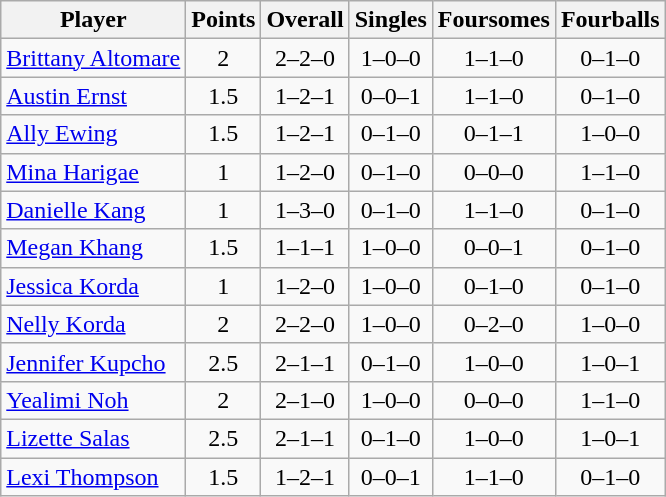<table class="wikitable sortable" style="text-align:center">
<tr>
<th>Player</th>
<th>Points</th>
<th>Overall</th>
<th>Singles</th>
<th>Foursomes</th>
<th>Fourballs</th>
</tr>
<tr>
<td align=left><a href='#'>Brittany Altomare</a></td>
<td>2</td>
<td>2–2–0</td>
<td>1–0–0</td>
<td>1–1–0</td>
<td>0–1–0</td>
</tr>
<tr>
<td align=left><a href='#'>Austin Ernst</a></td>
<td>1.5</td>
<td>1–2–1</td>
<td>0–0–1</td>
<td>1–1–0</td>
<td>0–1–0</td>
</tr>
<tr>
<td align=left><a href='#'>Ally Ewing</a></td>
<td>1.5</td>
<td>1–2–1</td>
<td>0–1–0</td>
<td>0–1–1</td>
<td>1–0–0</td>
</tr>
<tr>
<td align=left><a href='#'>Mina Harigae</a></td>
<td>1</td>
<td>1–2–0</td>
<td>0–1–0</td>
<td>0–0–0</td>
<td>1–1–0</td>
</tr>
<tr>
<td align=left><a href='#'>Danielle Kang</a></td>
<td>1</td>
<td>1–3–0</td>
<td>0–1–0</td>
<td>1–1–0</td>
<td>0–1–0</td>
</tr>
<tr>
<td align=left><a href='#'>Megan Khang</a></td>
<td>1.5</td>
<td>1–1–1</td>
<td>1–0–0</td>
<td>0–0–1</td>
<td>0–1–0</td>
</tr>
<tr>
<td align=left><a href='#'>Jessica Korda</a></td>
<td>1</td>
<td>1–2–0</td>
<td>1–0–0</td>
<td>0–1–0</td>
<td>0–1–0</td>
</tr>
<tr>
<td align=left><a href='#'>Nelly Korda</a></td>
<td>2</td>
<td>2–2–0</td>
<td>1–0–0</td>
<td>0–2–0</td>
<td>1–0–0</td>
</tr>
<tr>
<td align=left><a href='#'>Jennifer Kupcho</a></td>
<td>2.5</td>
<td>2–1–1</td>
<td>0–1–0</td>
<td>1–0–0</td>
<td>1–0–1</td>
</tr>
<tr>
<td align=left><a href='#'>Yealimi Noh</a></td>
<td>2</td>
<td>2–1–0</td>
<td>1–0–0</td>
<td>0–0–0</td>
<td>1–1–0</td>
</tr>
<tr>
<td align=left><a href='#'>Lizette Salas</a></td>
<td>2.5</td>
<td>2–1–1</td>
<td>0–1–0</td>
<td>1–0–0</td>
<td>1–0–1</td>
</tr>
<tr>
<td align=left><a href='#'>Lexi Thompson</a></td>
<td>1.5</td>
<td>1–2–1</td>
<td>0–0–1</td>
<td>1–1–0</td>
<td>0–1–0</td>
</tr>
</table>
